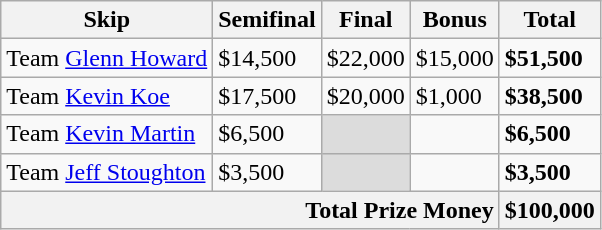<table class="wikitable sortable">
<tr>
<th>Skip</th>
<th>Semifinal</th>
<th>Final</th>
<th>Bonus</th>
<th>Total</th>
</tr>
<tr>
<td>Team <a href='#'>Glenn Howard</a></td>
<td>$14,500</td>
<td>$22,000</td>
<td>$15,000</td>
<td><strong>$51,500</strong></td>
</tr>
<tr>
<td>Team <a href='#'>Kevin Koe</a></td>
<td>$17,500</td>
<td>$20,000</td>
<td>$1,000</td>
<td><strong>$38,500</strong></td>
</tr>
<tr>
<td>Team <a href='#'>Kevin Martin</a></td>
<td>$6,500</td>
<td bgcolor=#DCDCDC></td>
<td></td>
<td><strong>$6,500</strong></td>
</tr>
<tr>
<td>Team <a href='#'>Jeff Stoughton</a></td>
<td>$3,500</td>
<td bgcolor=#DCDCDC></td>
<td></td>
<td><strong>$3,500</strong></td>
</tr>
<tr class=sortbottom>
<th colspan=4 style="text-align:right;">Total Prize Money</th>
<th>$100,000</th>
</tr>
</table>
